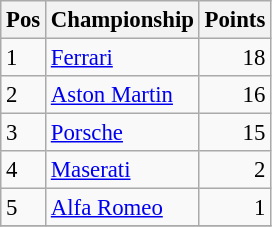<table class="wikitable" style="font-size: 95%;">
<tr>
<th>Pos</th>
<th>Championship</th>
<th>Points</th>
</tr>
<tr>
<td>1</td>
<td> <a href='#'>Ferrari</a></td>
<td align=right>18</td>
</tr>
<tr>
<td>2</td>
<td> <a href='#'>Aston Martin</a></td>
<td align=right>16</td>
</tr>
<tr>
<td>3</td>
<td> <a href='#'>Porsche</a></td>
<td align=right>15</td>
</tr>
<tr>
<td>4</td>
<td> <a href='#'>Maserati</a></td>
<td align=right>2</td>
</tr>
<tr>
<td>5</td>
<td> <a href='#'>Alfa Romeo</a></td>
<td align=right>1</td>
</tr>
<tr>
</tr>
</table>
